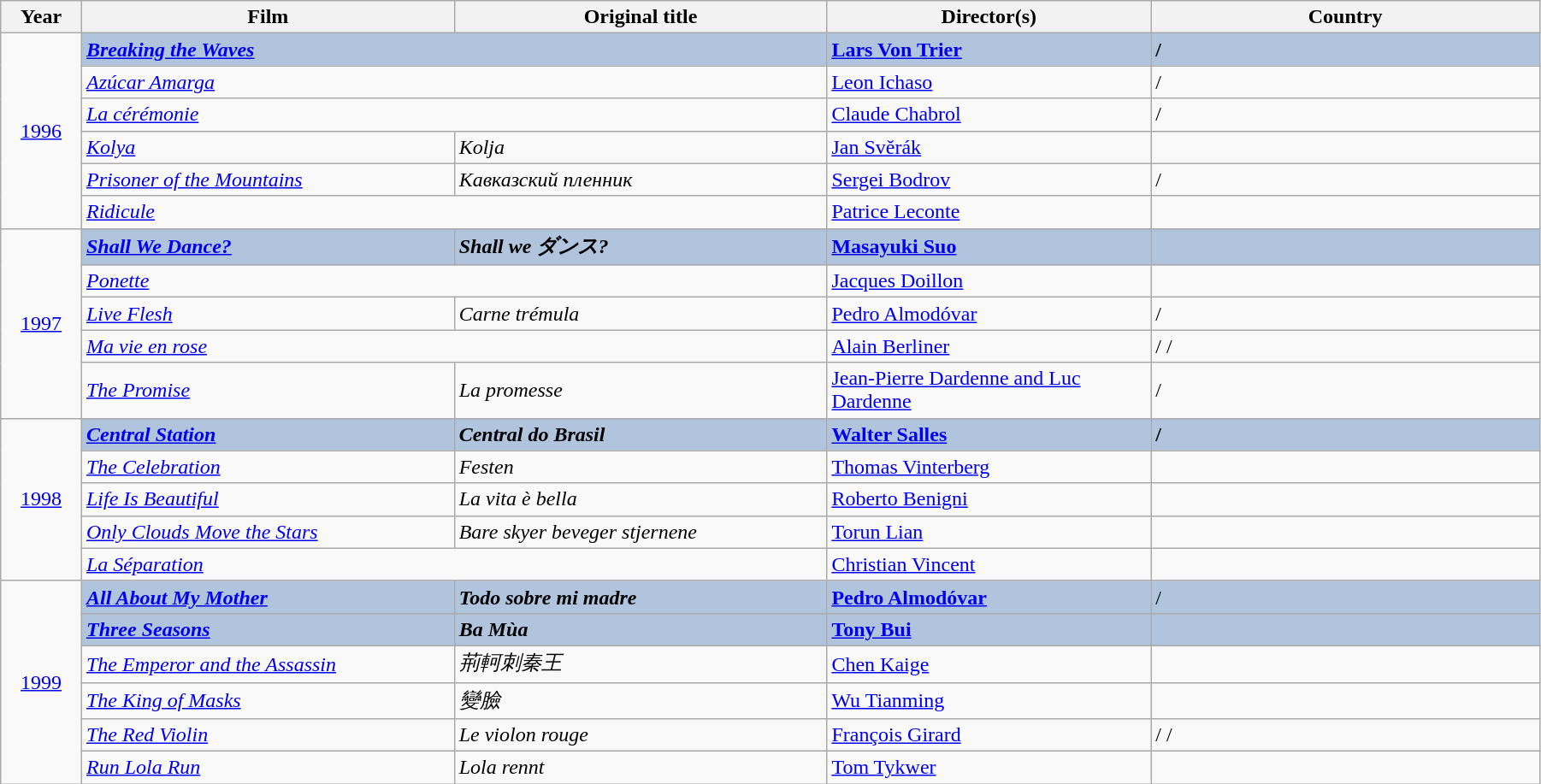<table class="wikitable" style="width:95%;" cellpadding="5">
<tr>
<th style="width:5%;">Year</th>
<th style="width:23%;">Film</th>
<th style="width:23%;">Original title</th>
<th style="width:20%;">Director(s)</th>
<th style="width:24%;">Country</th>
</tr>
<tr>
<td rowspan="6" style="text-align:center;"><a href='#'>1996</a></td>
<td colspan=2 style="background:#B0C4DE;"><strong><em><a href='#'>Breaking the Waves</a></em></strong></td>
<td style="background:#B0C4DE;"><strong><a href='#'>Lars Von Trier</a></strong></td>
<td style="background:#B0C4DE;"><strong> / </strong></td>
</tr>
<tr>
<td colspan=2><em><a href='#'>Azúcar Amarga</a></em></td>
<td><a href='#'>Leon Ichaso</a></td>
<td> / </td>
</tr>
<tr>
<td colspan=2><em><a href='#'>La cérémonie</a></em></td>
<td><a href='#'>Claude Chabrol</a></td>
<td> / </td>
</tr>
<tr>
<td><em><a href='#'>Kolya</a></em></td>
<td><em>Kolja</em></td>
<td><a href='#'>Jan Svěrák</a></td>
<td></td>
</tr>
<tr>
<td><em><a href='#'>Prisoner of the Mountains</a></em></td>
<td><em>Кавказский пленник</em></td>
<td><a href='#'>Sergei Bodrov</a></td>
<td> / </td>
</tr>
<tr>
<td colspan=2><em><a href='#'>Ridicule</a></em></td>
<td><a href='#'>Patrice Leconte</a></td>
<td></td>
</tr>
<tr>
<td rowspan="5" style="text-align:center;"><a href='#'>1997</a></td>
<td style="background:#B0C4DE;"><strong><em><a href='#'>Shall We Dance?</a></em></strong></td>
<td style="background:#B0C4DE;"><strong><em>Shall we ダンス?</em></strong></td>
<td style="background:#B0C4DE;"><strong><a href='#'>Masayuki Suo</a></strong></td>
<td style="background:#B0C4DE;"><strong></strong></td>
</tr>
<tr>
<td colspan=2><em><a href='#'>Ponette</a></em></td>
<td><a href='#'>Jacques Doillon</a></td>
<td></td>
</tr>
<tr>
<td><em><a href='#'>Live Flesh</a></em></td>
<td><em>Carne trémula</em></td>
<td><a href='#'>Pedro Almodóvar</a></td>
<td> / </td>
</tr>
<tr>
<td colspan=2><em><a href='#'>Ma vie en rose</a></em></td>
<td><a href='#'>Alain Berliner</a></td>
<td> /  / </td>
</tr>
<tr>
<td><em><a href='#'>The Promise</a></em></td>
<td><em>La promesse</em></td>
<td><a href='#'>Jean-Pierre Dardenne and Luc Dardenne</a></td>
<td> / </td>
</tr>
<tr>
<td rowspan="5" style="text-align:center;"><a href='#'>1998</a></td>
<td style="background:#B0C4DE;"><strong><em><a href='#'>Central Station</a></em></strong></td>
<td style="background:#B0C4DE;"><strong><em>Central do Brasil</em></strong></td>
<td style="background:#B0C4DE;"><strong><a href='#'>Walter Salles</a></strong></td>
<td style="background:#B0C4DE;"><strong> / </strong></td>
</tr>
<tr>
<td><em><a href='#'>The Celebration</a></em></td>
<td><em>Festen</em></td>
<td><a href='#'>Thomas Vinterberg</a></td>
<td></td>
</tr>
<tr>
<td><em><a href='#'>Life Is Beautiful</a></em></td>
<td><em>La vita è bella</em></td>
<td><a href='#'>Roberto Benigni</a></td>
<td></td>
</tr>
<tr>
<td><em><a href='#'>Only Clouds Move the Stars</a></em></td>
<td><em>Bare skyer beveger stjernene</em></td>
<td><a href='#'>Torun Lian</a></td>
<td></td>
</tr>
<tr>
<td colspan=2><em><a href='#'>La Séparation</a></em></td>
<td><a href='#'>Christian Vincent</a></td>
<td></td>
</tr>
<tr>
<td rowspan="6" style="text-align:center;"><a href='#'>1999</a></td>
<td style="background:#B0C4DE;"><strong><em><a href='#'>All About My Mother</a></em></strong></td>
<td style="background:#B0C4DE;"><strong><em>Todo sobre mi madre</em></strong></td>
<td style="background:#B0C4DE;"><strong><a href='#'>Pedro Almodóvar</a></strong></td>
<td style="background:#B0C4DE;"> / </td>
</tr>
<tr style="background:#B0C4DE;">
<td><strong><em><a href='#'>Three Seasons</a></em></strong></td>
<td style="background:#B0C4DE;"><strong><em>Ba Mùa</em></strong></td>
<td style="background:#B0C4DE;"><strong><a href='#'>Tony Bui</a></strong></td>
<td style="background:#B0C4DE;"><strong></strong></td>
</tr>
<tr>
<td><em><a href='#'>The Emperor and the Assassin</a></em></td>
<td><em>荊軻刺秦王</em></td>
<td><a href='#'>Chen Kaige</a></td>
<td></td>
</tr>
<tr>
<td><em><a href='#'>The King of Masks</a></em></td>
<td><em>變臉</em></td>
<td><a href='#'>Wu Tianming</a></td>
<td></td>
</tr>
<tr>
<td><em><a href='#'>The Red Violin</a></em></td>
<td><em>Le violon rouge</em></td>
<td><a href='#'>François Girard</a></td>
<td> /  / </td>
</tr>
<tr>
<td><em><a href='#'>Run Lola Run</a></em></td>
<td><em>Lola rennt</em></td>
<td><a href='#'>Tom Tykwer</a></td>
<td></td>
</tr>
</table>
